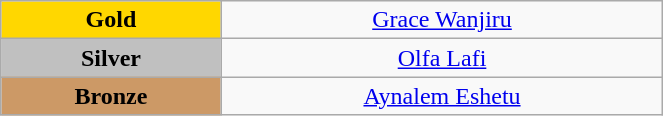<table class="wikitable" style=" text-align:center; " width="35%">
<tr>
<td bgcolor="gold"><strong>Gold</strong></td>
<td><a href='#'>Grace Wanjiru</a><br>  <small><em></em></small></td>
</tr>
<tr>
<td bgcolor="silver"><strong>Silver</strong></td>
<td><a href='#'>Olfa Lafi</a><br>  <small><em></em></small></td>
</tr>
<tr>
<td bgcolor="CC9966"><strong>Bronze</strong></td>
<td><a href='#'>Aynalem Eshetu</a><br>  <small><em></em></small></td>
</tr>
</table>
